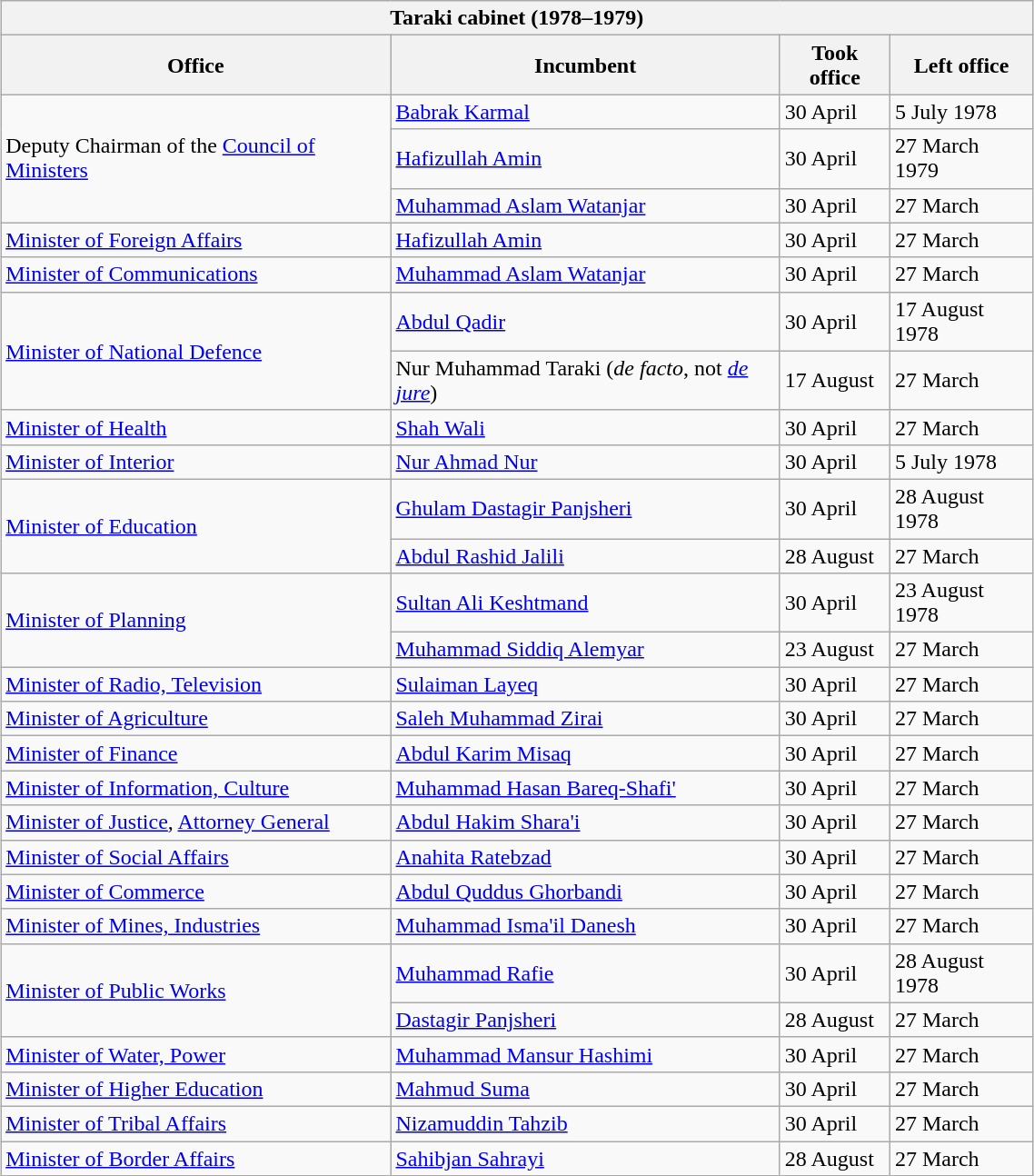<table class="wikitable collapsible collapsed" width=60% style="float:right; margin:0 15px;">
<tr>
<th colspan="9" align="center">Taraki cabinet (1978–1979)</th>
</tr>
<tr>
<th>Office</th>
<th>Incumbent</th>
<th>Took office</th>
<th>Left office</th>
</tr>
<tr>
<td rowspan="3">Deputy Chairman of the <a href='#'>Council of Ministers</a></td>
<td><a href='#'>Babrak Karmal</a></td>
<td>30 April</td>
<td>5 July 1978</td>
</tr>
<tr>
<td><a href='#'>Hafizullah Amin</a></td>
<td>30 April</td>
<td>27 March 1979</td>
</tr>
<tr>
<td><a href='#'>Muhammad Aslam Watanjar</a></td>
<td>30 April</td>
<td>27 March</td>
</tr>
<tr>
<td><a href='#'>Minister of Foreign Affairs</a></td>
<td><a href='#'>Hafizullah Amin</a></td>
<td>30 April</td>
<td>27 March</td>
</tr>
<tr>
<td><a href='#'>Minister of Communications</a></td>
<td><a href='#'>Muhammad Aslam Watanjar</a></td>
<td>30 April</td>
<td>27 March</td>
</tr>
<tr>
<td rowspan="2"><a href='#'>Minister of National Defence</a></td>
<td><a href='#'>Abdul Qadir</a></td>
<td>30 April</td>
<td>17 August 1978</td>
</tr>
<tr>
<td>Nur Muhammad Taraki (<em>de facto</em>, not <em><a href='#'>de jure</a></em>)</td>
<td>17 August</td>
<td>27 March</td>
</tr>
<tr>
<td><a href='#'>Minister of Health</a></td>
<td><a href='#'>Shah Wali</a></td>
<td>30 April</td>
<td>27 March</td>
</tr>
<tr>
<td><a href='#'>Minister of Interior</a></td>
<td><a href='#'>Nur Ahmad Nur</a></td>
<td>30 April</td>
<td>5 July 1978</td>
</tr>
<tr>
<td rowspan="2"><a href='#'>Minister of Education</a></td>
<td><a href='#'>Ghulam Dastagir Panjsheri</a></td>
<td>30 April</td>
<td>28 August 1978</td>
</tr>
<tr>
<td><a href='#'>Abdul Rashid Jalili</a></td>
<td>28 August</td>
<td>27 March</td>
</tr>
<tr>
<td rowspan="2"><a href='#'>Minister of Planning</a></td>
<td><a href='#'>Sultan Ali Keshtmand</a></td>
<td>30 April</td>
<td>23 August 1978</td>
</tr>
<tr>
<td><a href='#'>Muhammad Siddiq Alemyar</a></td>
<td>23 August</td>
<td>27 March</td>
</tr>
<tr>
<td><a href='#'>Minister of Radio, Television</a></td>
<td><a href='#'>Sulaiman Layeq</a></td>
<td>30 April</td>
<td>27 March</td>
</tr>
<tr>
<td><a href='#'>Minister of Agriculture</a></td>
<td><a href='#'>Saleh Muhammad Zirai</a></td>
<td>30 April</td>
<td>27 March</td>
</tr>
<tr>
<td><a href='#'>Minister of Finance</a></td>
<td><a href='#'>Abdul Karim Misaq</a></td>
<td>30 April</td>
<td>27 March</td>
</tr>
<tr>
<td><a href='#'>Minister of Information, Culture</a></td>
<td><a href='#'>Muhammad Hasan Bareq-Shafi'</a></td>
<td>30 April</td>
<td>27 March</td>
</tr>
<tr>
<td><a href='#'>Minister of Justice</a>, <a href='#'>Attorney General</a></td>
<td><a href='#'>Abdul Hakim Shara'i</a></td>
<td>30 April</td>
<td>27 March</td>
</tr>
<tr>
<td><a href='#'>Minister of Social Affairs</a></td>
<td><a href='#'>Anahita Ratebzad</a></td>
<td>30 April</td>
<td>27 March</td>
</tr>
<tr>
<td><a href='#'>Minister of Commerce</a></td>
<td><a href='#'>Abdul Quddus Ghorbandi</a></td>
<td>30 April</td>
<td>27 March</td>
</tr>
<tr>
<td><a href='#'>Minister of Mines, Industries</a></td>
<td><a href='#'>Muhammad Isma'il Danesh</a></td>
<td>30 April</td>
<td>27 March</td>
</tr>
<tr>
<td rowspan="2"><a href='#'>Minister of Public Works</a></td>
<td><a href='#'>Muhammad Rafie</a></td>
<td>30 April</td>
<td>28 August 1978</td>
</tr>
<tr>
<td><a href='#'>Dastagir Panjsheri</a></td>
<td>28 August</td>
<td>27 March</td>
</tr>
<tr>
<td><a href='#'>Minister of Water, Power</a></td>
<td><a href='#'>Muhammad Mansur Hashimi</a></td>
<td>30 April</td>
<td>27 March</td>
</tr>
<tr>
<td><a href='#'>Minister of Higher Education</a></td>
<td><a href='#'>Mahmud Suma</a></td>
<td>30 April</td>
<td>27 March</td>
</tr>
<tr>
<td><a href='#'>Minister of Tribal Affairs</a></td>
<td><a href='#'>Nizamuddin Tahzib</a></td>
<td>30 April</td>
<td>27 March</td>
</tr>
<tr>
<td><a href='#'>Minister of Border Affairs</a></td>
<td><a href='#'>Sahibjan Sahrayi</a></td>
<td>28 August</td>
<td>27 March</td>
</tr>
</table>
